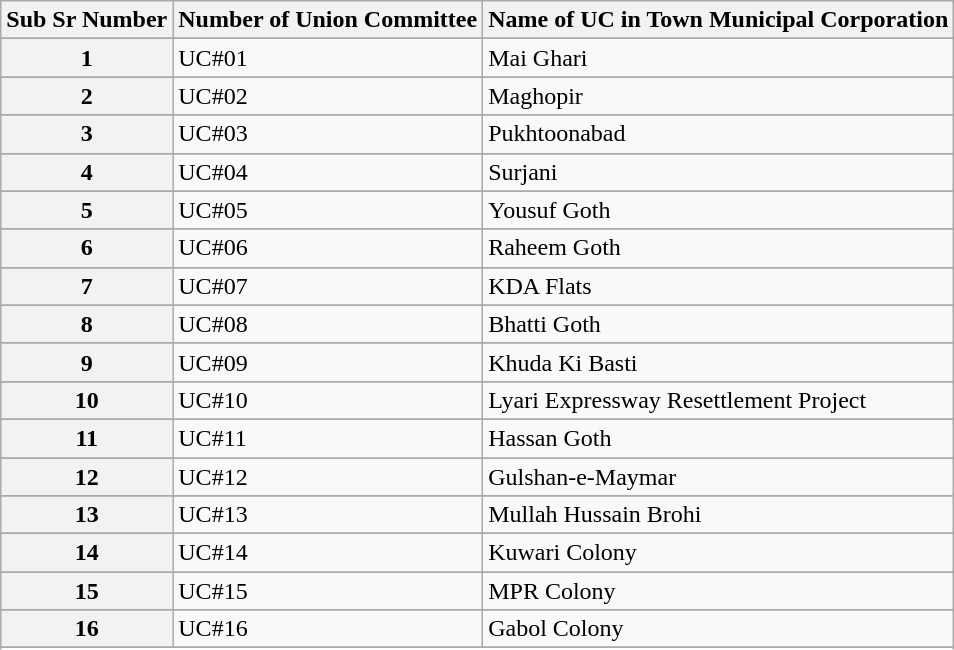<table class="wikitable">
<tr>
<th>Sub Sr Number</th>
<th>Number of  Union Committee</th>
<th>Name of UC in Town Municipal Corporation</th>
</tr>
<tr>
</tr>
<tr>
</tr>
<tr>
</tr>
<tr>
</tr>
<tr>
</tr>
<tr>
</tr>
<tr>
</tr>
<tr>
</tr>
<tr>
<th>1</th>
<td>UC#01</td>
<td>Mai Ghari</td>
</tr>
<tr>
</tr>
<tr>
</tr>
<tr>
</tr>
<tr>
</tr>
<tr>
</tr>
<tr>
</tr>
<tr>
<th>2</th>
<td>UC#02</td>
<td>Maghopir</td>
</tr>
<tr>
</tr>
<tr>
</tr>
<tr>
</tr>
<tr>
</tr>
<tr>
</tr>
<tr>
</tr>
<tr>
<th>3</th>
<td>UC#03</td>
<td>Pukhtoonabad</td>
</tr>
<tr>
</tr>
<tr>
</tr>
<tr>
</tr>
<tr>
</tr>
<tr>
</tr>
<tr>
</tr>
<tr>
<th>4</th>
<td>UC#04</td>
<td>Surjani</td>
</tr>
<tr>
</tr>
<tr>
</tr>
<tr>
</tr>
<tr>
</tr>
<tr>
</tr>
<tr>
</tr>
<tr>
<th>5</th>
<td>UC#05</td>
<td>Yousuf Goth</td>
</tr>
<tr>
</tr>
<tr>
</tr>
<tr>
</tr>
<tr>
</tr>
<tr>
</tr>
<tr>
</tr>
<tr>
<th>6</th>
<td>UC#06</td>
<td>Raheem Goth</td>
</tr>
<tr>
</tr>
<tr>
</tr>
<tr>
</tr>
<tr>
</tr>
<tr>
</tr>
<tr>
</tr>
<tr>
<th>7</th>
<td>UC#07</td>
<td>KDA Flats</td>
</tr>
<tr>
</tr>
<tr>
</tr>
<tr>
</tr>
<tr>
</tr>
<tr>
</tr>
<tr>
</tr>
<tr>
<th>8</th>
<td>UC#08</td>
<td>Bhatti Goth</td>
</tr>
<tr>
</tr>
<tr>
</tr>
<tr>
</tr>
<tr>
</tr>
<tr>
</tr>
<tr>
</tr>
<tr>
<th>9</th>
<td>UC#09</td>
<td>Khuda Ki Basti</td>
</tr>
<tr>
</tr>
<tr>
</tr>
<tr>
</tr>
<tr>
</tr>
<tr>
</tr>
<tr>
</tr>
<tr>
<th>10</th>
<td>UC#10</td>
<td>Lyari Expressway Resettlement Project</td>
</tr>
<tr>
</tr>
<tr>
</tr>
<tr>
</tr>
<tr>
</tr>
<tr>
</tr>
<tr>
</tr>
<tr>
<th>11</th>
<td>UC#11</td>
<td>Hassan Goth</td>
</tr>
<tr>
</tr>
<tr>
</tr>
<tr>
</tr>
<tr>
</tr>
<tr>
</tr>
<tr>
</tr>
<tr>
<th>12</th>
<td>UC#12</td>
<td>Gulshan-e-Maymar</td>
</tr>
<tr>
</tr>
<tr>
</tr>
<tr>
</tr>
<tr>
</tr>
<tr>
</tr>
<tr>
</tr>
<tr>
<th>13</th>
<td>UC#13</td>
<td>Mullah Hussain Brohi</td>
</tr>
<tr>
</tr>
<tr>
</tr>
<tr>
</tr>
<tr>
</tr>
<tr>
</tr>
<tr>
</tr>
<tr>
<th>14</th>
<td>UC#14</td>
<td>Kuwari Colony</td>
</tr>
<tr>
</tr>
<tr>
</tr>
<tr>
</tr>
<tr>
</tr>
<tr>
</tr>
<tr>
</tr>
<tr>
<th>15</th>
<td>UC#15</td>
<td>MPR Colony</td>
</tr>
<tr>
</tr>
<tr>
</tr>
<tr>
</tr>
<tr>
</tr>
<tr>
</tr>
<tr>
</tr>
<tr>
<th>16</th>
<td>UC#16</td>
<td>Gabol Colony</td>
</tr>
<tr>
</tr>
<tr>
</tr>
<tr>
</tr>
<tr>
</tr>
<tr>
</tr>
<tr>
</tr>
<tr>
</tr>
</table>
